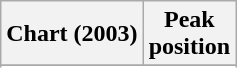<table class="wikitable sortable plainrowheaders" style="text-align:center">
<tr>
<th scope="col">Chart (2003)</th>
<th scope="col">Peak<br> position</th>
</tr>
<tr>
</tr>
<tr>
</tr>
</table>
